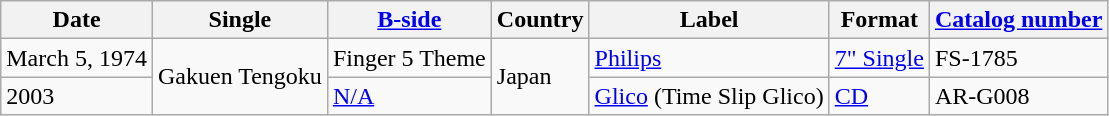<table class="wikitable">
<tr>
<th>Date</th>
<th>Single</th>
<th><a href='#'>B-side</a></th>
<th>Country</th>
<th>Label</th>
<th>Format</th>
<th><a href='#'>Catalog number</a></th>
</tr>
<tr>
<td rowspan="1">March 5, 1974</td>
<td rowspan="2">Gakuen Tengoku</td>
<td rowspan="1">Finger 5 Theme</td>
<td rowspan="2">Japan</td>
<td rowspan="1"><a href='#'>Philips</a></td>
<td rowspan="1"><a href='#'>7" Single</a></td>
<td rowspan="1">FS-1785</td>
</tr>
<tr>
<td>2003</td>
<td><a href='#'>N/A</a></td>
<td><a href='#'>Glico</a> (Time Slip Glico)</td>
<td><a href='#'>CD</a></td>
<td>AR-G008</td>
</tr>
</table>
